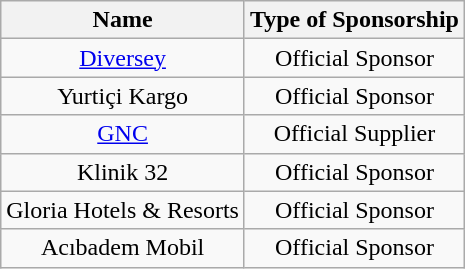<table class="wikitable" style="text-align: center">
<tr>
<th>Name</th>
<th>Type of Sponsorship</th>
</tr>
<tr>
<td><a href='#'>Diversey</a></td>
<td>Official Sponsor</td>
</tr>
<tr>
<td>Yurtiçi Kargo</td>
<td>Official Sponsor</td>
</tr>
<tr>
<td><a href='#'>GNC</a></td>
<td>Official Supplier</td>
</tr>
<tr>
<td>Klinik 32</td>
<td>Official Sponsor</td>
</tr>
<tr>
<td>Gloria Hotels & Resorts</td>
<td>Official Sponsor</td>
</tr>
<tr>
<td>Acıbadem Mobil</td>
<td>Official Sponsor</td>
</tr>
</table>
